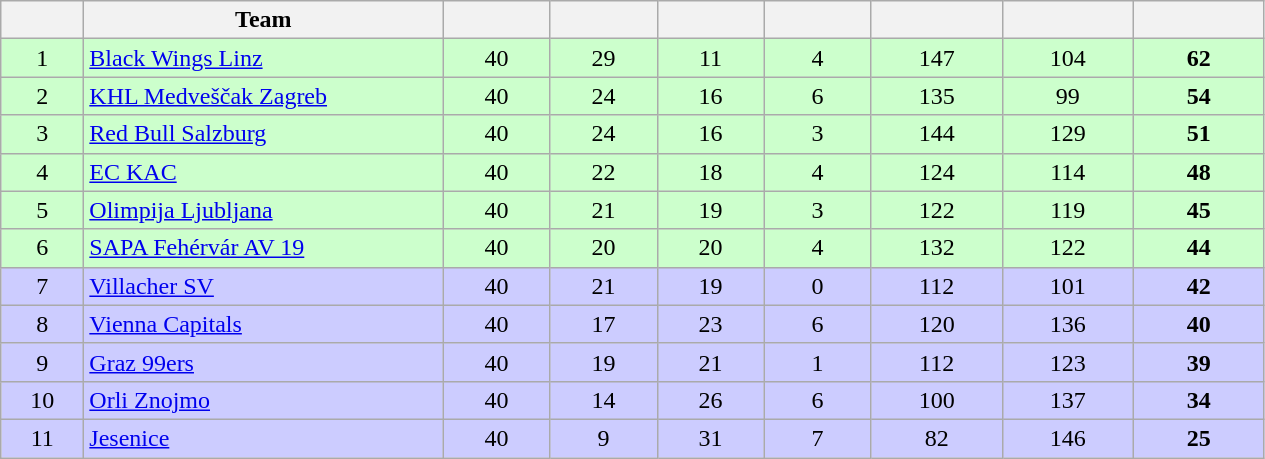<table class="wikitable sortable">
<tr>
<th style="width:3em"></th>
<th style="width:14.5em;" class="unsortable">Team</th>
<th style="width:4em;" class="unsortable"></th>
<th style="width:4em;"></th>
<th style="width:4em;"></th>
<th style="width:4em;"></th>
<th style="width:5em;"></th>
<th style="width:5em;"></th>
<th style="width:5em;"></th>
</tr>
<tr align=center bgcolor="#ccffcc">
<td>1</td>
<td align=left><a href='#'>Black Wings Linz</a></td>
<td>40</td>
<td>29</td>
<td>11</td>
<td>4</td>
<td>147</td>
<td>104</td>
<td><strong>62</strong></td>
</tr>
<tr style="text-align: center;" bgcolor="#ccffcc">
<td>2</td>
<td align=left><a href='#'>KHL Medveščak Zagreb</a></td>
<td>40</td>
<td>24</td>
<td>16</td>
<td>6</td>
<td>135</td>
<td>99</td>
<td><strong>54</strong></td>
</tr>
<tr style="text-align: center;" bgcolor="#ccffcc">
<td>3</td>
<td align=left><a href='#'>Red Bull Salzburg</a></td>
<td>40</td>
<td>24</td>
<td>16</td>
<td>3</td>
<td>144</td>
<td>129</td>
<td><strong>51</strong></td>
</tr>
<tr style="text-align: center;" bgcolor="#ccffcc">
<td>4</td>
<td align=left><a href='#'>EC KAC</a></td>
<td>40</td>
<td>22</td>
<td>18</td>
<td>4</td>
<td>124</td>
<td>114</td>
<td><strong>48</strong></td>
</tr>
<tr style="text-align: center;" bgcolor="#ccffcc">
<td>5</td>
<td align=left><a href='#'>Olimpija Ljubljana</a></td>
<td>40</td>
<td>21</td>
<td>19</td>
<td>3</td>
<td>122</td>
<td>119</td>
<td><strong>45</strong></td>
</tr>
<tr align=center bgcolor="#ccffcc">
<td>6</td>
<td align=left><a href='#'>SAPA Fehérvár AV 19</a></td>
<td>40</td>
<td>20</td>
<td>20</td>
<td>4</td>
<td>132</td>
<td>122</td>
<td><strong>44</strong></td>
</tr>
<tr style="text-align: center;" bgcolor="#ccccff">
<td>7</td>
<td align=left><a href='#'>Villacher SV</a></td>
<td>40</td>
<td>21</td>
<td>19</td>
<td>0</td>
<td>112</td>
<td>101</td>
<td><strong>42</strong></td>
</tr>
<tr align=center bgcolor="#ccccff">
<td>8</td>
<td align=left><a href='#'>Vienna Capitals</a></td>
<td>40</td>
<td>17</td>
<td>23</td>
<td>6</td>
<td>120</td>
<td>136</td>
<td><strong>40</strong></td>
</tr>
<tr style="text-align:center;" bgcolor="#ccccff">
<td>9</td>
<td align=left><a href='#'>Graz 99ers</a></td>
<td>40</td>
<td>19</td>
<td>21</td>
<td>1</td>
<td>112</td>
<td>123</td>
<td><strong>39</strong></td>
</tr>
<tr style="text-align:center;" bgcolor="#ccccff">
<td>10</td>
<td align=left><a href='#'>Orli Znojmo</a></td>
<td>40</td>
<td>14</td>
<td>26</td>
<td>6</td>
<td>100</td>
<td>137</td>
<td><strong>34</strong></td>
</tr>
<tr style="text-align:center;" bgcolor="#ccccff">
<td>11</td>
<td align=left><a href='#'>Jesenice</a></td>
<td>40</td>
<td>9</td>
<td>31</td>
<td>7</td>
<td>82</td>
<td>146</td>
<td><strong>25</strong></td>
</tr>
</table>
